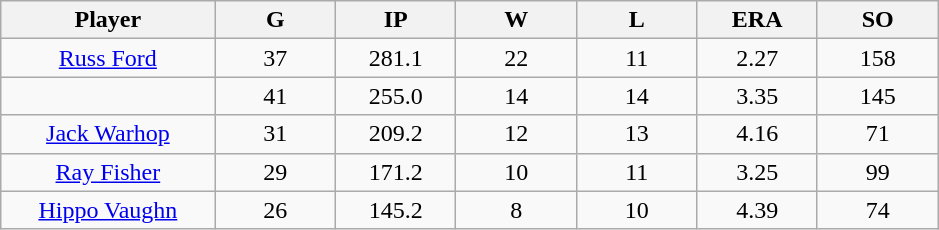<table class="wikitable sortable">
<tr>
<th bgcolor="#DDDDFF" width="16%">Player</th>
<th bgcolor="#DDDDFF" width="9%">G</th>
<th bgcolor="#DDDDFF" width="9%">IP</th>
<th bgcolor="#DDDDFF" width="9%">W</th>
<th bgcolor="#DDDDFF" width="9%">L</th>
<th bgcolor="#DDDDFF" width="9%">ERA</th>
<th bgcolor="#DDDDFF" width="9%">SO</th>
</tr>
<tr align="center">
<td><a href='#'>Russ Ford</a></td>
<td>37</td>
<td>281.1</td>
<td>22</td>
<td>11</td>
<td>2.27</td>
<td>158</td>
</tr>
<tr align="center">
<td></td>
<td>41</td>
<td>255.0</td>
<td>14</td>
<td>14</td>
<td>3.35</td>
<td>145</td>
</tr>
<tr align="center">
<td><a href='#'>Jack Warhop</a></td>
<td>31</td>
<td>209.2</td>
<td>12</td>
<td>13</td>
<td>4.16</td>
<td>71</td>
</tr>
<tr align="center">
<td><a href='#'>Ray Fisher</a></td>
<td>29</td>
<td>171.2</td>
<td>10</td>
<td>11</td>
<td>3.25</td>
<td>99</td>
</tr>
<tr align="center">
<td><a href='#'>Hippo Vaughn</a></td>
<td>26</td>
<td>145.2</td>
<td>8</td>
<td>10</td>
<td>4.39</td>
<td>74</td>
</tr>
</table>
